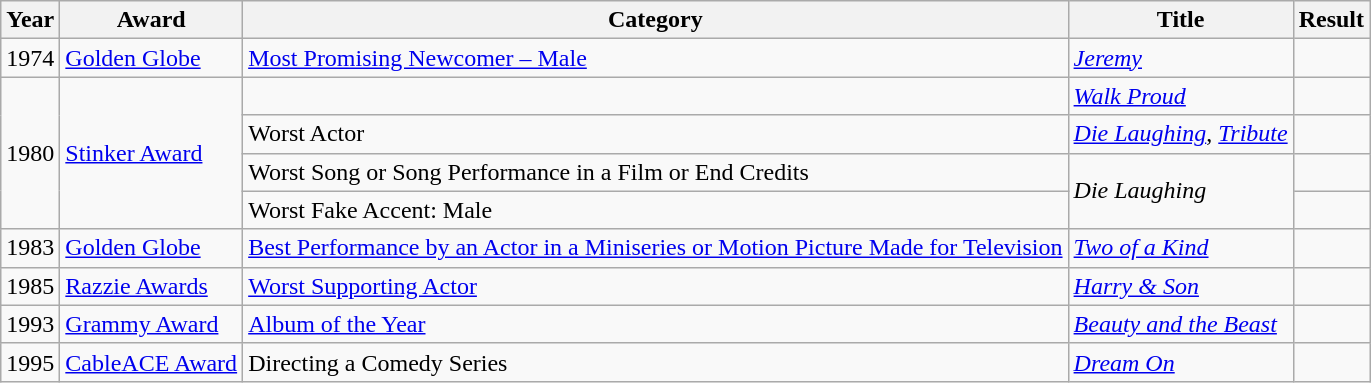<table class="wikitable sortable">
<tr>
<th scope="col">Year</th>
<th scope="col">Award</th>
<th scope="col">Category</th>
<th scope="col">Title</th>
<th scope="col">Result</th>
</tr>
<tr>
<td>1974</td>
<td><a href='#'>Golden Globe</a></td>
<td><a href='#'>Most Promising Newcomer – Male</a></td>
<td><em><a href='#'>Jeremy</a></em></td>
<td></td>
</tr>
<tr>
<td rowspan="4">1980</td>
<td rowspan="4"><a href='#'>Stinker Award</a></td>
<td></td>
<td><em><a href='#'>Walk Proud</a></em></td>
<td></td>
</tr>
<tr>
<td>Worst Actor</td>
<td><em><a href='#'>Die Laughing</a></em>, <em><a href='#'>Tribute</a></em></td>
<td></td>
</tr>
<tr>
<td>Worst Song or Song Performance in a Film or End Credits</td>
<td rowspan="2"><em>Die Laughing</em></td>
<td></td>
</tr>
<tr>
<td>Worst Fake Accent: Male</td>
<td></td>
</tr>
<tr>
<td>1983</td>
<td><a href='#'>Golden Globe</a></td>
<td><a href='#'>Best Performance by an Actor in a Miniseries or Motion Picture Made for Television</a></td>
<td><em><a href='#'>Two of a Kind</a></em></td>
<td></td>
</tr>
<tr>
<td>1985</td>
<td><a href='#'>Razzie Awards</a></td>
<td><a href='#'>Worst Supporting Actor</a></td>
<td><em><a href='#'>Harry & Son</a></em></td>
<td></td>
</tr>
<tr>
<td>1993</td>
<td><a href='#'>Grammy Award</a></td>
<td><a href='#'>Album of the Year</a></td>
<td><em><a href='#'>Beauty and the Beast</a></em></td>
<td></td>
</tr>
<tr>
<td>1995</td>
<td><a href='#'>CableACE Award</a></td>
<td>Directing a Comedy Series</td>
<td><em><a href='#'>Dream On</a></em></td>
<td></td>
</tr>
</table>
